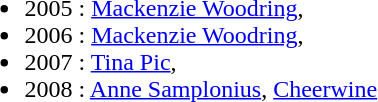<table width=100%>
<tr>
<td valign=top width=33% align=left><br><ul><li>2005 :  <a href='#'>Mackenzie Woodring</a>, </li><li>2006 :  <a href='#'>Mackenzie Woodring</a>, </li><li>2007 :  <a href='#'>Tina Pic</a>, </li><li>2008 :  <a href='#'>Anne Samplonius</a>, <a href='#'>Cheerwine</a></li></ul></td>
</tr>
</table>
